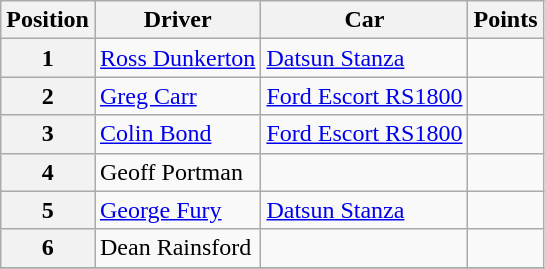<table class="wikitable" border="1">
<tr>
<th>Position</th>
<th>Driver</th>
<th>Car</th>
<th>Points</th>
</tr>
<tr>
<th>1</th>
<td><a href='#'>Ross Dunkerton</a></td>
<td><a href='#'>Datsun Stanza</a></td>
<td align="center"></td>
</tr>
<tr>
<th>2</th>
<td><a href='#'>Greg Carr</a></td>
<td><a href='#'>Ford Escort RS1800</a></td>
<td align="center"></td>
</tr>
<tr>
<th>3</th>
<td><a href='#'>Colin Bond</a></td>
<td><a href='#'>Ford Escort RS1800</a></td>
<td align="center"></td>
</tr>
<tr>
<th>4</th>
<td>Geoff Portman</td>
<td></td>
<td align="center"></td>
</tr>
<tr>
<th>5</th>
<td><a href='#'>George Fury</a></td>
<td><a href='#'>Datsun Stanza</a></td>
<td align="center"></td>
</tr>
<tr>
<th>6</th>
<td>Dean Rainsford</td>
<td></td>
<td align="center"></td>
</tr>
<tr>
</tr>
</table>
